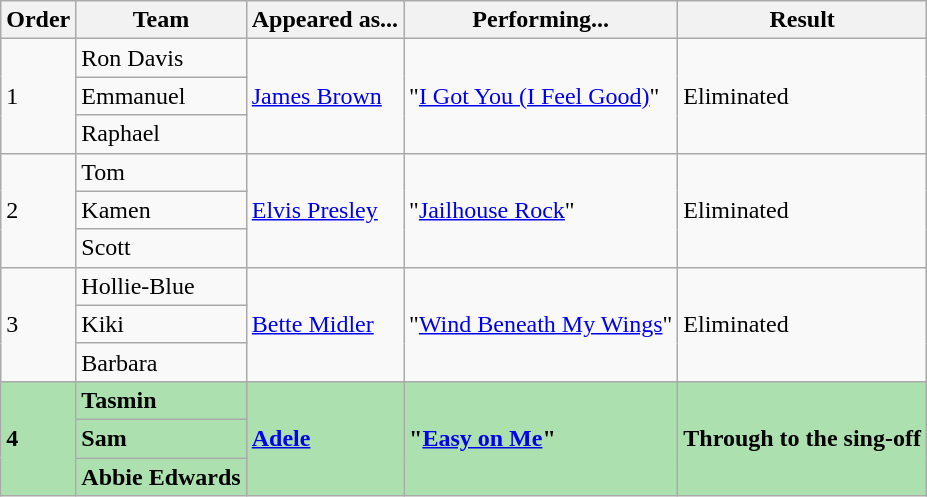<table class="wikitable">
<tr>
<th>Order</th>
<th>Team</th>
<th>Appeared as...</th>
<th>Performing...</th>
<th>Result</th>
</tr>
<tr>
<td rowspan="3">1</td>
<td>Ron Davis</td>
<td rowspan="3"><a href='#'>James Brown</a></td>
<td rowspan="3">"<a href='#'>I Got You (I Feel Good)</a>"</td>
<td rowspan="3">Eliminated</td>
</tr>
<tr>
<td>Emmanuel</td>
</tr>
<tr>
<td>Raphael</td>
</tr>
<tr>
<td rowspan="3">2</td>
<td>Tom</td>
<td rowspan="3"><a href='#'>Elvis Presley</a></td>
<td rowspan="3">"<a href='#'>Jailhouse Rock</a>"</td>
<td rowspan="3">Eliminated</td>
</tr>
<tr>
<td>Kamen</td>
</tr>
<tr>
<td>Scott</td>
</tr>
<tr>
<td rowspan="3">3</td>
<td>Hollie-Blue</td>
<td rowspan="3"><a href='#'>Bette Midler</a></td>
<td rowspan="3">"<a href='#'>Wind Beneath My Wings</a>"</td>
<td rowspan="3">Eliminated</td>
</tr>
<tr>
<td>Kiki</td>
</tr>
<tr>
<td>Barbara</td>
</tr>
<tr>
<td rowspan="3" style="background:#ACE1AF;"><strong>4</strong></td>
<td style="background:#ACE1AF;"><strong>Tasmin</strong></td>
<td rowspan="3" style="background:#ACE1AF;"><strong><a href='#'>Adele</a></strong></td>
<td rowspan="3" style="background:#ACE1AF;"><strong>"<a href='#'>Easy on Me</a>"</strong></td>
<td rowspan="3" style="background:#ACE1AF;"><strong>Through to the sing-off</strong></td>
</tr>
<tr>
<td style="background:#ACE1AF;"><strong>Sam</strong></td>
</tr>
<tr>
<td style="background:#ACE1AF;"><strong>Abbie Edwards</strong></td>
</tr>
</table>
